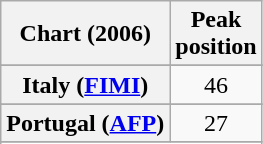<table class="wikitable sortable plainrowheaders" style="text-align:center">
<tr>
<th scope="col">Chart (2006)</th>
<th scope="col">Peak<br>position</th>
</tr>
<tr>
</tr>
<tr>
</tr>
<tr>
</tr>
<tr>
<th scope="row">Italy (<a href='#'>FIMI</a>)</th>
<td>46</td>
</tr>
<tr>
</tr>
<tr>
</tr>
<tr>
<th scope="row">Portugal (<a href='#'>AFP</a>)</th>
<td>27</td>
</tr>
<tr>
</tr>
<tr>
</tr>
</table>
